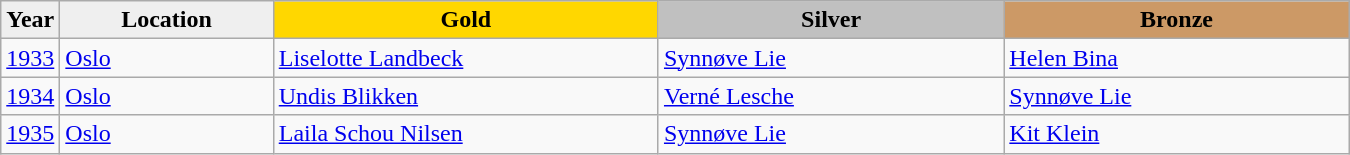<table class="wikitable sortable" style="width:900px;">
<tr>
<th style="width:3%; background:#efefef;">Year</th>
<th style="width:16%; background:#efefef;">Location</th>
<th style="width:29%; background:gold">Gold</th>
<th style="width:26%; background:silver">Silver</th>
<th style="width:26%; background:#CC9966">Bronze</th>
</tr>
<tr>
<td><a href='#'>1933</a></td>
<td><a href='#'>Oslo</a></td>
<td> <a href='#'>Liselotte Landbeck</a></td>
<td> <a href='#'>Synnøve Lie</a></td>
<td> <a href='#'>Helen Bina</a></td>
</tr>
<tr>
<td><a href='#'>1934</a></td>
<td><a href='#'>Oslo</a></td>
<td> <a href='#'>Undis Blikken</a></td>
<td> <a href='#'>Verné Lesche</a></td>
<td> <a href='#'>Synnøve Lie</a></td>
</tr>
<tr>
<td><a href='#'>1935</a></td>
<td><a href='#'>Oslo</a></td>
<td> <a href='#'>Laila Schou Nilsen</a></td>
<td> <a href='#'>Synnøve Lie</a></td>
<td> <a href='#'>Kit Klein</a></td>
</tr>
</table>
